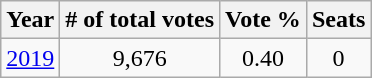<table class="wikitable" style="text-align: center">
<tr>
<th>Year</th>
<th># of total votes</th>
<th>Vote %</th>
<th>Seats</th>
</tr>
<tr>
<td><a href='#'>2019</a></td>
<td>9,676</td>
<td>0.40 </td>
<td>0</td>
</tr>
</table>
